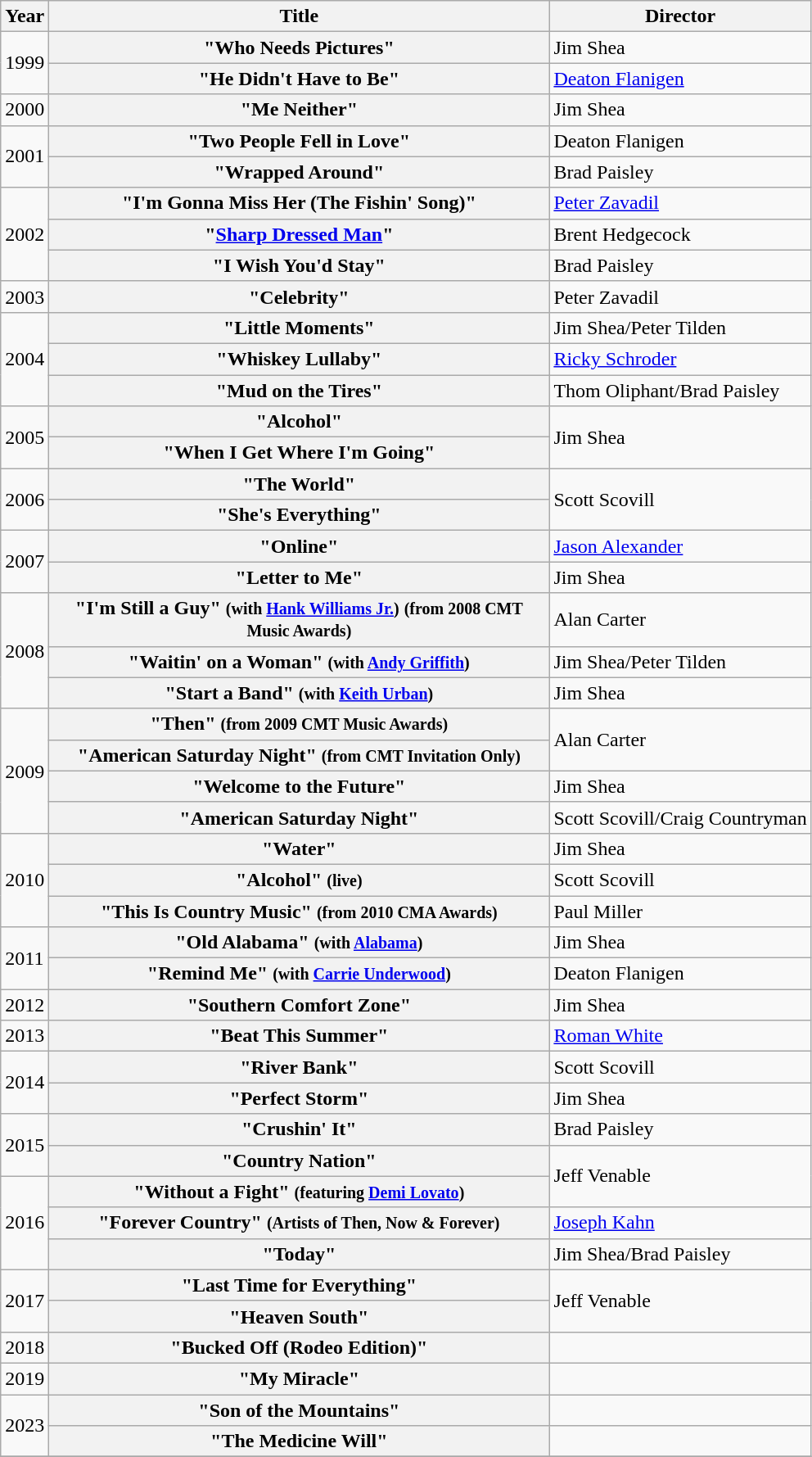<table class="wikitable plainrowheaders">
<tr>
<th>Year</th>
<th style="width:25em;">Title</th>
<th>Director</th>
</tr>
<tr>
<td rowspan="2">1999</td>
<th scope="row">"Who Needs Pictures"</th>
<td>Jim Shea</td>
</tr>
<tr>
<th scope="row">"He Didn't Have to Be"</th>
<td><a href='#'>Deaton Flanigen</a></td>
</tr>
<tr>
<td>2000</td>
<th scope="row">"Me Neither"</th>
<td>Jim Shea</td>
</tr>
<tr>
<td rowspan="2">2001</td>
<th scope="row">"Two People Fell in Love"</th>
<td>Deaton Flanigen</td>
</tr>
<tr>
<th scope="row">"Wrapped Around"</th>
<td>Brad Paisley</td>
</tr>
<tr>
<td rowspan="3">2002</td>
<th scope="row">"I'm Gonna Miss Her (The Fishin' Song)"</th>
<td><a href='#'>Peter Zavadil</a></td>
</tr>
<tr>
<th scope="row">"<a href='#'>Sharp Dressed Man</a>"</th>
<td>Brent Hedgecock</td>
</tr>
<tr>
<th scope="row">"I Wish You'd Stay"</th>
<td>Brad Paisley</td>
</tr>
<tr>
<td>2003</td>
<th scope="row">"Celebrity"</th>
<td>Peter Zavadil</td>
</tr>
<tr>
<td rowspan="3">2004</td>
<th scope="row">"Little Moments"</th>
<td>Jim Shea/Peter Tilden</td>
</tr>
<tr>
<th scope="row">"Whiskey Lullaby"</th>
<td><a href='#'>Ricky Schroder</a></td>
</tr>
<tr>
<th scope="row">"Mud on the Tires"</th>
<td>Thom Oliphant/Brad Paisley</td>
</tr>
<tr>
<td rowspan="2">2005</td>
<th scope="row">"Alcohol"</th>
<td rowspan="2">Jim Shea</td>
</tr>
<tr>
<th scope="row">"When I Get Where I'm Going"</th>
</tr>
<tr>
<td rowspan="2">2006</td>
<th scope="row">"The World"</th>
<td rowspan="2">Scott Scovill</td>
</tr>
<tr>
<th scope="row">"She's Everything"</th>
</tr>
<tr>
<td rowspan="2">2007</td>
<th scope="row">"Online"</th>
<td><a href='#'>Jason Alexander</a></td>
</tr>
<tr>
<th scope="row">"Letter to Me"</th>
<td>Jim Shea</td>
</tr>
<tr>
<td rowspan="3">2008</td>
<th scope="row">"I'm Still a Guy" <small>(with <a href='#'>Hank Williams Jr.</a>)</small> <small>(from 2008 CMT Music Awards)</small></th>
<td>Alan Carter</td>
</tr>
<tr>
<th scope="row">"Waitin' on a Woman" <small>(with <a href='#'>Andy Griffith</a>)</small></th>
<td>Jim Shea/Peter Tilden</td>
</tr>
<tr>
<th scope="row">"Start a Band" <small>(with <a href='#'>Keith Urban</a>)</small></th>
<td>Jim Shea</td>
</tr>
<tr>
<td rowspan="4">2009</td>
<th scope="row">"Then" <small>(from 2009 CMT Music Awards)</small></th>
<td rowspan="2">Alan Carter</td>
</tr>
<tr>
<th scope="row">"American Saturday Night" <small>(from CMT Invitation Only)</small></th>
</tr>
<tr>
<th scope="row">"Welcome to the Future"</th>
<td>Jim Shea</td>
</tr>
<tr>
<th scope="row">"American Saturday Night"</th>
<td>Scott Scovill/Craig Countryman</td>
</tr>
<tr>
<td rowspan="3">2010</td>
<th scope="row">"Water"</th>
<td>Jim Shea</td>
</tr>
<tr>
<th scope="row">"Alcohol" <small>(live)</small></th>
<td>Scott Scovill</td>
</tr>
<tr>
<th scope="row">"This Is Country Music" <small>(from 2010 CMA Awards)</small></th>
<td>Paul Miller</td>
</tr>
<tr>
<td rowspan="2">2011</td>
<th scope="row">"Old Alabama" <small>(with <a href='#'>Alabama</a>)</small></th>
<td>Jim Shea</td>
</tr>
<tr>
<th scope="row">"Remind Me" <small>(with <a href='#'>Carrie Underwood</a>)</small></th>
<td>Deaton Flanigen</td>
</tr>
<tr>
<td>2012</td>
<th scope="row">"Southern Comfort Zone"</th>
<td>Jim Shea</td>
</tr>
<tr>
<td>2013</td>
<th scope="row">"Beat This Summer"</th>
<td><a href='#'>Roman White</a></td>
</tr>
<tr>
<td rowspan="2">2014</td>
<th scope="row">"River Bank"</th>
<td>Scott Scovill</td>
</tr>
<tr>
<th scope="row">"Perfect Storm"</th>
<td>Jim Shea</td>
</tr>
<tr>
<td rowspan="2">2015</td>
<th scope="row">"Crushin' It"</th>
<td>Brad Paisley</td>
</tr>
<tr>
<th scope="row">"Country Nation"</th>
<td rowspan="2">Jeff Venable</td>
</tr>
<tr>
<td rowspan="3">2016</td>
<th scope="row">"Without a Fight" <small>(featuring <a href='#'>Demi Lovato</a>)</small></th>
</tr>
<tr>
<th scope="row">"Forever Country" <small>(Artists of Then, Now & Forever)</small></th>
<td><a href='#'>Joseph Kahn</a></td>
</tr>
<tr>
<th scope="row">"Today"</th>
<td>Jim Shea/Brad Paisley</td>
</tr>
<tr>
<td rowspan=2>2017</td>
<th scope="row">"Last Time for Everything"</th>
<td rowspan=2>Jeff Venable</td>
</tr>
<tr>
<th scope="row">"Heaven South"</th>
</tr>
<tr>
<td rowspan=1>2018</td>
<th scope="row">"Bucked Off (Rodeo Edition)"</th>
<td></td>
</tr>
<tr>
<td rowspan=1>2019</td>
<th scope="row">"My Miracle"</th>
<td></td>
</tr>
<tr>
<td rowspan=2>2023</td>
<th scope="row">"Son of the Mountains"</th>
<td></td>
</tr>
<tr>
<th scope="row">"The Medicine Will"</th>
<td></td>
</tr>
<tr>
</tr>
</table>
